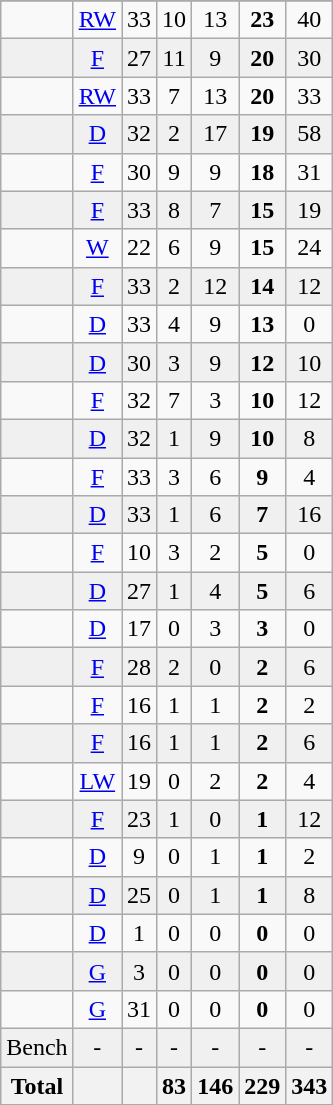<table class="wikitable sortable">
<tr align="center">
</tr>
<tr align="center" bgcolor="">
<td></td>
<td><a href='#'>RW</a></td>
<td>33</td>
<td>10</td>
<td>13</td>
<td><strong>23</strong></td>
<td>40</td>
</tr>
<tr align="center" bgcolor="f0f0f0">
<td></td>
<td><a href='#'>F</a></td>
<td>27</td>
<td>11</td>
<td>9</td>
<td><strong>20</strong></td>
<td>30</td>
</tr>
<tr align="center" bgcolor="">
<td></td>
<td><a href='#'>RW</a></td>
<td>33</td>
<td>7</td>
<td>13</td>
<td><strong>20</strong></td>
<td>33</td>
</tr>
<tr align="center" bgcolor="f0f0f0">
<td></td>
<td><a href='#'>D</a></td>
<td>32</td>
<td>2</td>
<td>17</td>
<td><strong>19</strong></td>
<td>58</td>
</tr>
<tr align="center" bgcolor="">
<td></td>
<td><a href='#'>F</a></td>
<td>30</td>
<td>9</td>
<td>9</td>
<td><strong>18</strong></td>
<td>31</td>
</tr>
<tr align="center" bgcolor="f0f0f0">
<td></td>
<td><a href='#'>F</a></td>
<td>33</td>
<td>8</td>
<td>7</td>
<td><strong>15</strong></td>
<td>19</td>
</tr>
<tr align="center" bgcolor="">
<td></td>
<td><a href='#'>W</a></td>
<td>22</td>
<td>6</td>
<td>9</td>
<td><strong>15</strong></td>
<td>24</td>
</tr>
<tr align="center" bgcolor="f0f0f0">
<td></td>
<td><a href='#'>F</a></td>
<td>33</td>
<td>2</td>
<td>12</td>
<td><strong>14</strong></td>
<td>12</td>
</tr>
<tr align="center" bgcolor="">
<td></td>
<td><a href='#'>D</a></td>
<td>33</td>
<td>4</td>
<td>9</td>
<td><strong>13</strong></td>
<td>0</td>
</tr>
<tr align="center" bgcolor="f0f0f0">
<td></td>
<td><a href='#'>D</a></td>
<td>30</td>
<td>3</td>
<td>9</td>
<td><strong>12</strong></td>
<td>10</td>
</tr>
<tr align="center" bgcolor="">
<td></td>
<td><a href='#'>F</a></td>
<td>32</td>
<td>7</td>
<td>3</td>
<td><strong>10</strong></td>
<td>12</td>
</tr>
<tr align="center" bgcolor="f0f0f0">
<td></td>
<td><a href='#'>D</a></td>
<td>32</td>
<td>1</td>
<td>9</td>
<td><strong>10</strong></td>
<td>8</td>
</tr>
<tr align="center" bgcolor="">
<td></td>
<td><a href='#'>F</a></td>
<td>33</td>
<td>3</td>
<td>6</td>
<td><strong>9</strong></td>
<td>4</td>
</tr>
<tr align="center" bgcolor="f0f0f0">
<td></td>
<td><a href='#'>D</a></td>
<td>33</td>
<td>1</td>
<td>6</td>
<td><strong>7</strong></td>
<td>16</td>
</tr>
<tr align="center" bgcolor="">
<td></td>
<td><a href='#'>F</a></td>
<td>10</td>
<td>3</td>
<td>2</td>
<td><strong>5</strong></td>
<td>0</td>
</tr>
<tr align="center" bgcolor="f0f0f0">
<td></td>
<td><a href='#'>D</a></td>
<td>27</td>
<td>1</td>
<td>4</td>
<td><strong>5</strong></td>
<td>6</td>
</tr>
<tr align="center" bgcolor="">
<td></td>
<td><a href='#'>D</a></td>
<td>17</td>
<td>0</td>
<td>3</td>
<td><strong>3</strong></td>
<td>0</td>
</tr>
<tr align="center" bgcolor="f0f0f0">
<td></td>
<td><a href='#'>F</a></td>
<td>28</td>
<td>2</td>
<td>0</td>
<td><strong>2</strong></td>
<td>6</td>
</tr>
<tr align="center" bgcolor="">
<td></td>
<td><a href='#'>F</a></td>
<td>16</td>
<td>1</td>
<td>1</td>
<td><strong>2</strong></td>
<td>2</td>
</tr>
<tr align="center" bgcolor="f0f0f0">
<td></td>
<td><a href='#'>F</a></td>
<td>16</td>
<td>1</td>
<td>1</td>
<td><strong>2</strong></td>
<td>6</td>
</tr>
<tr align="center" bgcolor="">
<td></td>
<td><a href='#'>LW</a></td>
<td>19</td>
<td>0</td>
<td>2</td>
<td><strong>2</strong></td>
<td>4</td>
</tr>
<tr align="center" bgcolor="f0f0f0">
<td></td>
<td><a href='#'>F</a></td>
<td>23</td>
<td>1</td>
<td>0</td>
<td><strong>1</strong></td>
<td>12</td>
</tr>
<tr align="center" bgcolor="">
<td></td>
<td><a href='#'>D</a></td>
<td>9</td>
<td>0</td>
<td>1</td>
<td><strong>1</strong></td>
<td>2</td>
</tr>
<tr align="center" bgcolor="f0f0f0">
<td></td>
<td><a href='#'>D</a></td>
<td>25</td>
<td>0</td>
<td>1</td>
<td><strong>1</strong></td>
<td>8</td>
</tr>
<tr align="center" bgcolor="">
<td></td>
<td><a href='#'>D</a></td>
<td>1</td>
<td>0</td>
<td>0</td>
<td><strong>0</strong></td>
<td>0</td>
</tr>
<tr align="center" bgcolor="f0f0f0">
<td></td>
<td><a href='#'>G</a></td>
<td>3</td>
<td>0</td>
<td>0</td>
<td><strong>0</strong></td>
<td>0</td>
</tr>
<tr align="center" bgcolor="">
<td></td>
<td><a href='#'>G</a></td>
<td>31</td>
<td>0</td>
<td>0</td>
<td><strong>0</strong></td>
<td>0</td>
</tr>
<tr align="center" bgcolor="f0f0f0">
<td>Bench</td>
<td>-</td>
<td>-</td>
<td>-</td>
<td>-</td>
<td>-</td>
<td>-</td>
</tr>
<tr>
<th>Total</th>
<th></th>
<th></th>
<th>83</th>
<th>146</th>
<th>229</th>
<th>343</th>
</tr>
</table>
